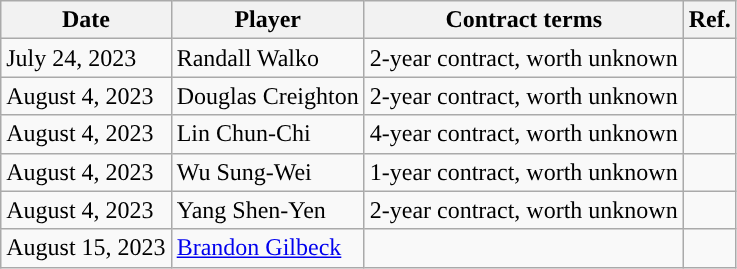<table class="wikitable">
<tr>
<th>Date</th>
<th>Player</th>
<th>Contract terms</th>
<th>Ref.</th>
</tr>
<tr>
<td>July 24, 2023</td>
<td>Randall Walko</td>
<td>2-year contract, worth unknown</td>
<td></td>
</tr>
<tr>
<td>August 4, 2023</td>
<td>Douglas Creighton</td>
<td>2-year contract, worth unknown</td>
<td></td>
</tr>
<tr>
<td>August 4, 2023</td>
<td>Lin Chun-Chi</td>
<td>4-year contract, worth unknown</td>
<td></td>
</tr>
<tr>
<td>August 4, 2023</td>
<td>Wu Sung-Wei</td>
<td>1-year contract, worth unknown</td>
<td></td>
</tr>
<tr>
<td>August 4, 2023</td>
<td>Yang Shen-Yen</td>
<td>2-year contract, worth unknown</td>
<td></td>
</tr>
<tr>
<td>August 15, 2023</td>
<td><a href='#'>Brandon Gilbeck</a></td>
<td></td>
<td></td>
</tr>
</table>
